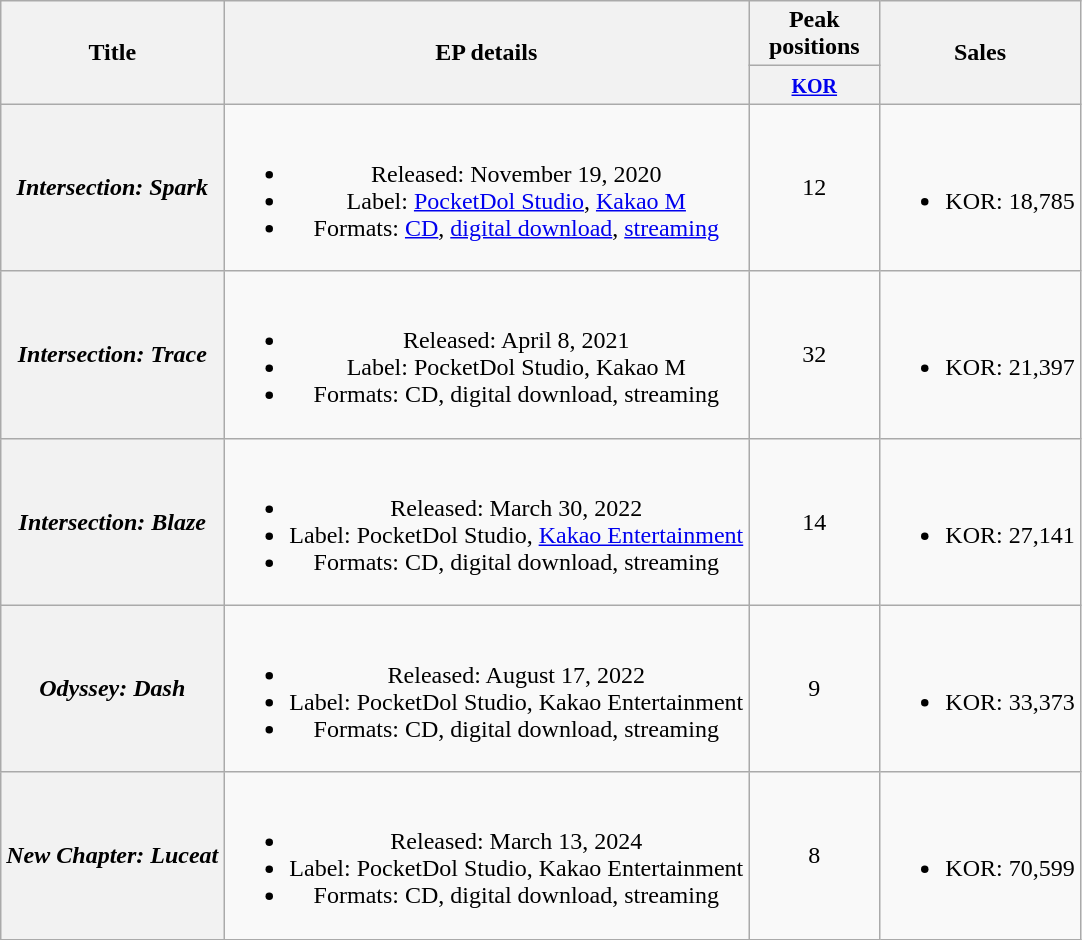<table class="wikitable plainrowheaders" style="text-align:center;">
<tr>
<th scope="col" rowspan="2">Title</th>
<th scope="col" rowspan="2">EP details</th>
<th scope="col" style="width:5em;">Peak positions</th>
<th scope="col" rowspan="2">Sales</th>
</tr>
<tr>
<th><small><a href='#'>KOR</a></small><br></th>
</tr>
<tr>
<th scope="row"><em>Intersection: Spark</em></th>
<td><br><ul><li>Released: November 19, 2020</li><li>Label: <a href='#'>PocketDol Studio</a>, <a href='#'>Kakao M</a></li><li>Formats: <a href='#'>CD</a>, <a href='#'>digital download</a>, <a href='#'>streaming</a></li></ul></td>
<td>12</td>
<td><br><ul><li>KOR: 18,785</li></ul></td>
</tr>
<tr>
<th scope="row"><em>Intersection: Trace</em></th>
<td><br><ul><li>Released: April 8, 2021</li><li>Label: PocketDol Studio, Kakao M</li><li>Formats: CD, digital download, streaming</li></ul></td>
<td>32</td>
<td><br><ul><li>KOR: 21,397</li></ul></td>
</tr>
<tr>
<th scope="row"><em>Intersection: Blaze</em></th>
<td><br><ul><li>Released: March 30, 2022</li><li>Label: PocketDol Studio, <a href='#'>Kakao Entertainment</a></li><li>Formats: CD, digital download, streaming</li></ul></td>
<td>14</td>
<td><br><ul><li>KOR: 27,141</li></ul></td>
</tr>
<tr>
<th scope="row"><em>Odyssey: Dash</em></th>
<td><br><ul><li>Released: August 17, 2022</li><li>Label: PocketDol Studio, Kakao Entertainment</li><li>Formats: CD, digital download, streaming</li></ul></td>
<td>9</td>
<td><br><ul><li>KOR: 33,373</li></ul></td>
</tr>
<tr>
<th scope="row"><em>New Chapter: Luceat</em></th>
<td><br><ul><li>Released: March 13, 2024</li><li>Label: PocketDol Studio, Kakao Entertainment</li><li>Formats: CD, digital download, streaming</li></ul></td>
<td>8</td>
<td><br><ul><li>KOR: 70,599</li></ul></td>
</tr>
</table>
